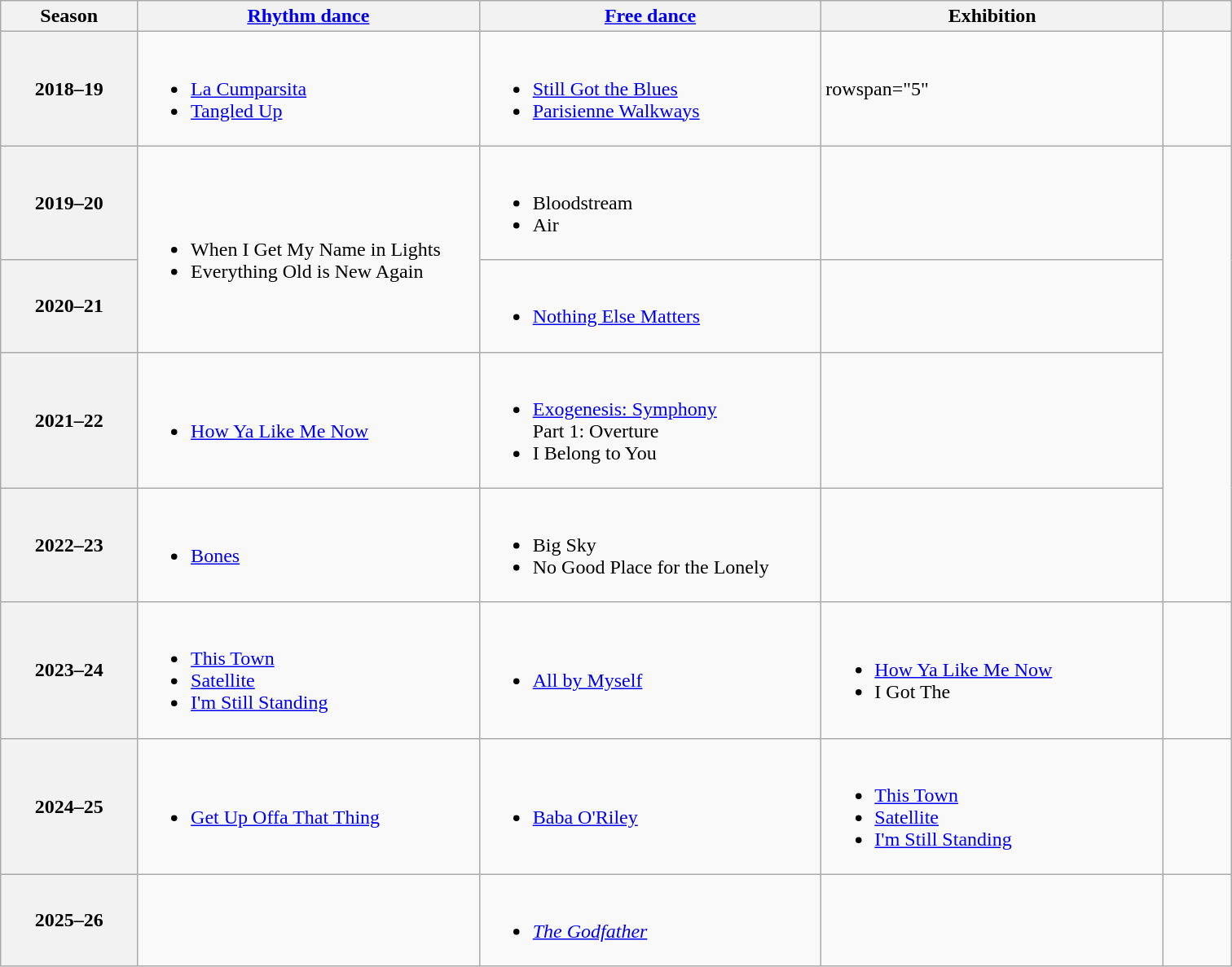<table class="wikitable unsortable" style="text-align:left">
<tr>
<th scope="col" style="text-align:center; width:10%">Season</th>
<th scope="col" style="text-align:center; width:25%"><a href='#'>Rhythm dance</a></th>
<th scope="col" style="text-align:center; width:25%"><a href='#'>Free dance</a></th>
<th scope="col" style="text-align:center; width:25%">Exhibition</th>
<th scope="col" style="text-align:center; width:5%"></th>
</tr>
<tr>
<th scope="row">2018–19</th>
<td><br><ul><li><a href='#'>La Cumparsita</a><br></li><li><a href='#'>Tangled Up</a><br></li></ul></td>
<td><br><ul><li><a href='#'>Still Got the Blues</a></li><li><a href='#'>Parisienne Walkways</a><br></li></ul></td>
<td>rowspan="5" </td>
<td></td>
</tr>
<tr>
<th scope="row">2019–20</th>
<td rowspan="2"><br><ul><li>When I Get My Name in Lights</li><li>Everything Old is New Again<br></li></ul></td>
<td><br><ul><li>Bloodstream<br></li><li>Air<br></li></ul></td>
<td></td>
</tr>
<tr>
<th scope="row">2020–21</th>
<td><br><ul><li><a href='#'>Nothing Else Matters</a><br></li></ul></td>
<td></td>
</tr>
<tr>
<th scope="row">2021–22</th>
<td><br><ul><li><a href='#'>How Ya Like Me Now</a><br></li></ul></td>
<td><br><ul><li><a href='#'>Exogenesis: Symphony</a><br>Part 1: Overture</li><li>I Belong to You<br></li></ul></td>
<td></td>
</tr>
<tr>
<th scope="row">2022–23</th>
<td><br><ul><li><a href='#'>Bones</a><br></li></ul></td>
<td><br><ul><li>Big Sky<br></li><li>No Good Place for the Lonely<br></li></ul></td>
<td></td>
</tr>
<tr>
<th scope="row">2023–24</th>
<td><br><ul><li><a href='#'>This Town</a></li><li><a href='#'>Satellite</a></li><li><a href='#'>I'm Still Standing</a><br></li></ul></td>
<td><br><ul><li><a href='#'>All by Myself</a><br></li></ul></td>
<td><br><ul><li><a href='#'>How Ya Like Me Now</a><br></li><li>I Got The<br></li></ul></td>
<td></td>
</tr>
<tr>
<th scope="row">2024–25</th>
<td><br><ul><li><a href='#'>Get Up Offa That Thing</a><br></li></ul></td>
<td><br><ul><li><a href='#'>Baba O'Riley</a><br></li></ul></td>
<td><br><ul><li><a href='#'>This Town</a></li><li><a href='#'>Satellite</a></li><li><a href='#'>I'm Still Standing</a><br></li></ul></td>
<td></td>
</tr>
<tr>
<th scope="row">2025–26</th>
<td></td>
<td><br><ul><li><em><a href='#'>The Godfather</a></em><br></li></ul></td>
<td></td>
<td></td>
</tr>
</table>
